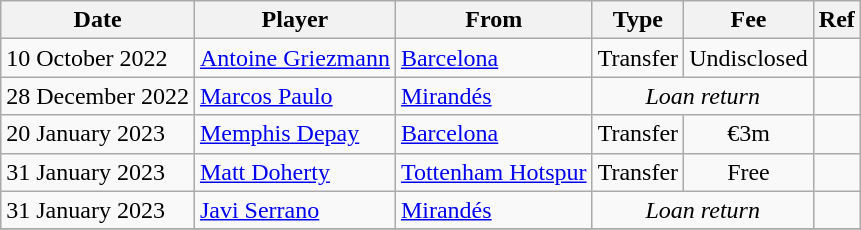<table class="wikitable">
<tr>
<th>Date</th>
<th>Player</th>
<th>From</th>
<th>Type</th>
<th>Fee</th>
<th>Ref</th>
</tr>
<tr>
<td>10 October 2022</td>
<td> <a href='#'>Antoine Griezmann</a></td>
<td><a href='#'>Barcelona</a></td>
<td align=center>Transfer</td>
<td align=center>Undisclosed</td>
<td align=center></td>
</tr>
<tr>
<td>28 December 2022</td>
<td> <a href='#'>Marcos Paulo</a></td>
<td><a href='#'>Mirandés</a></td>
<td colspan=2 align=center><em>Loan return</em></td>
<td align=center></td>
</tr>
<tr>
<td>20 January 2023</td>
<td> <a href='#'>Memphis Depay</a></td>
<td><a href='#'>Barcelona</a></td>
<td align=center>Transfer</td>
<td align=center>€3m</td>
<td align=center></td>
</tr>
<tr>
<td>31 January 2023</td>
<td> <a href='#'>Matt Doherty</a></td>
<td> <a href='#'>Tottenham Hotspur</a></td>
<td align=center>Transfer</td>
<td align=center>Free</td>
<td align=center></td>
</tr>
<tr>
<td>31 January 2023</td>
<td> <a href='#'>Javi Serrano</a></td>
<td><a href='#'>Mirandés</a></td>
<td colspan=2 align=center><em>Loan return</em></td>
<td align=center></td>
</tr>
<tr>
</tr>
</table>
